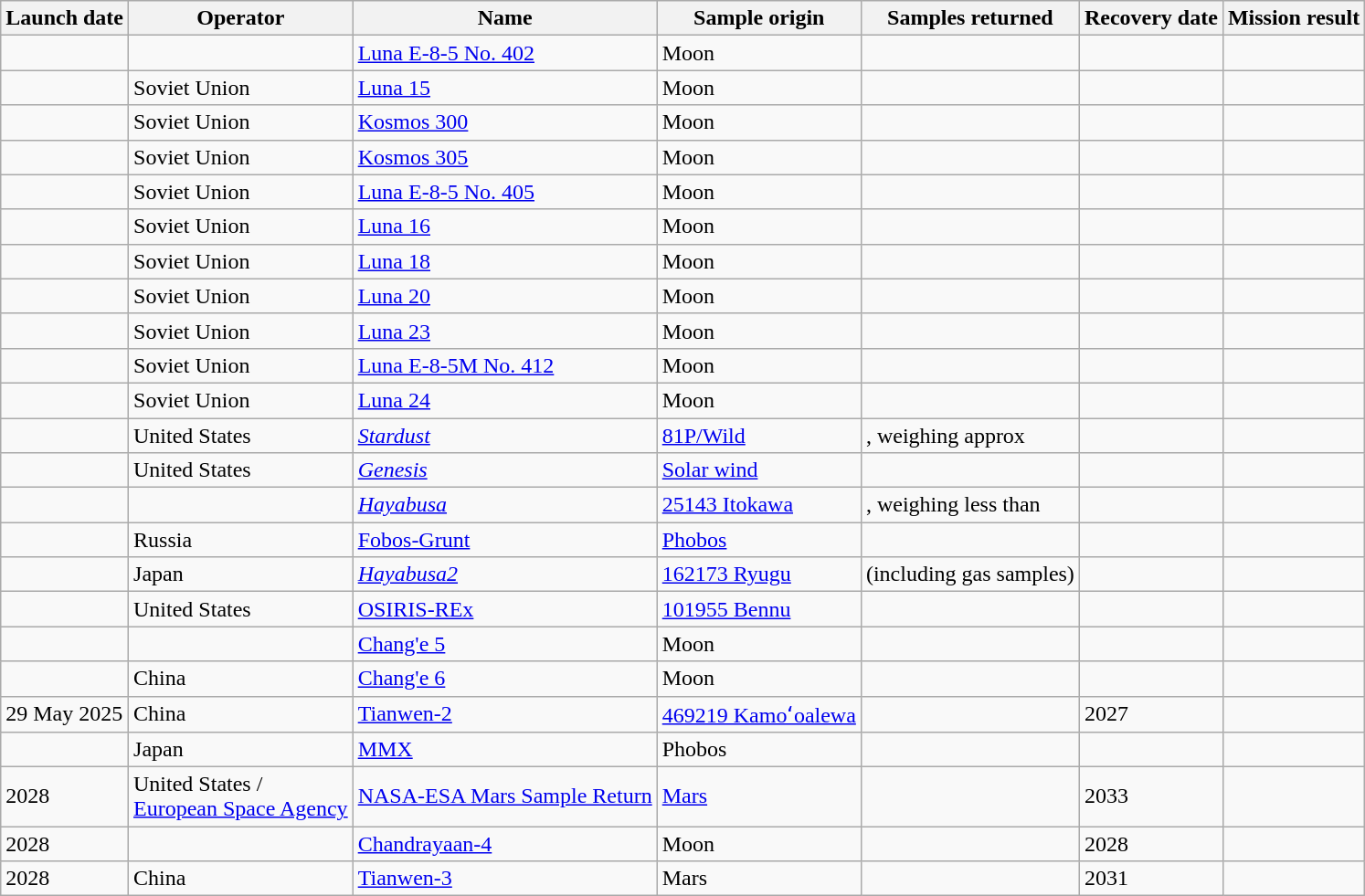<table class="wikitable sortable sticky-header">
<tr>
<th>Launch date</th>
<th>Operator</th>
<th>Name</th>
<th>Sample origin</th>
<th>Samples returned</th>
<th>Recovery date</th>
<th>Mission result</th>
</tr>
<tr>
<td></td>
<td></td>
<td><a href='#'>Luna E-8-5 No.&nbsp;402</a></td>
<td>Moon</td>
<td></td>
<td></td>
<td></td>
</tr>
<tr>
<td></td>
<td> Soviet Union</td>
<td><a href='#'>Luna 15</a></td>
<td>Moon</td>
<td></td>
<td></td>
<td></td>
</tr>
<tr>
<td></td>
<td> Soviet Union</td>
<td><a href='#'>Kosmos 300</a></td>
<td>Moon</td>
<td></td>
<td></td>
<td></td>
</tr>
<tr>
<td></td>
<td> Soviet Union</td>
<td><a href='#'>Kosmos 305</a></td>
<td>Moon</td>
<td></td>
<td></td>
<td></td>
</tr>
<tr>
<td></td>
<td> Soviet Union</td>
<td><a href='#'>Luna E-8-5 No.&nbsp;405</a></td>
<td>Moon</td>
<td></td>
<td></td>
<td></td>
</tr>
<tr>
<td></td>
<td> Soviet Union</td>
<td><a href='#'>Luna 16</a></td>
<td>Moon</td>
<td></td>
<td></td>
<td></td>
</tr>
<tr>
<td></td>
<td> Soviet Union</td>
<td><a href='#'>Luna 18</a></td>
<td>Moon</td>
<td></td>
<td></td>
<td></td>
</tr>
<tr>
<td></td>
<td> Soviet Union</td>
<td><a href='#'>Luna 20</a></td>
<td>Moon</td>
<td></td>
<td></td>
<td></td>
</tr>
<tr>
<td></td>
<td> Soviet Union</td>
<td><a href='#'>Luna 23</a></td>
<td>Moon</td>
<td></td>
<td></td>
<td></td>
</tr>
<tr>
<td></td>
<td> Soviet Union</td>
<td><a href='#'>Luna E-8-5M No.&nbsp;412</a></td>
<td>Moon</td>
<td></td>
<td></td>
<td></td>
</tr>
<tr>
<td></td>
<td> Soviet Union</td>
<td><a href='#'>Luna 24</a></td>
<td>Moon</td>
<td></td>
<td></td>
<td></td>
</tr>
<tr>
<td></td>
<td> United States</td>
<td><em><a href='#'>Stardust</a></em></td>
<td><a href='#'>81P/Wild</a></td>
<td>, weighing approx </td>
<td></td>
<td></td>
</tr>
<tr>
<td></td>
<td> United States</td>
<td><em><a href='#'>Genesis</a></em></td>
<td><a href='#'>Solar wind</a></td>
<td></td>
<td></td>
<td></td>
</tr>
<tr>
<td></td>
<td></td>
<td><em><a href='#'>Hayabusa</a></em></td>
<td><a href='#'>25143 Itokawa</a></td>
<td>, weighing less than </td>
<td></td>
<td></td>
</tr>
<tr>
<td></td>
<td> Russia</td>
<td><a href='#'>Fobos-Grunt</a></td>
<td><a href='#'>Phobos</a></td>
<td></td>
<td></td>
<td></td>
</tr>
<tr>
<td></td>
<td> Japan</td>
<td><em><a href='#'>Hayabusa2</a></em></td>
<td><a href='#'>162173 Ryugu</a></td>
<td> (including gas samples)</td>
<td></td>
<td></td>
</tr>
<tr>
<td></td>
<td> United States</td>
<td><a href='#'>OSIRIS-REx</a></td>
<td><a href='#'>101955 Bennu</a></td>
<td></td>
<td></td>
<td></td>
</tr>
<tr>
<td></td>
<td></td>
<td><a href='#'>Chang'e 5</a></td>
<td>Moon</td>
<td></td>
<td></td>
<td></td>
</tr>
<tr>
<td></td>
<td> China</td>
<td><a href='#'>Chang'e 6</a></td>
<td>Moon</td>
<td></td>
<td></td>
<td></td>
</tr>
<tr>
<td>29 May 2025</td>
<td> China</td>
<td><a href='#'>Tianwen-2</a></td>
<td><a href='#'>469219 Kamoʻoalewa</a></td>
<td></td>
<td>2027</td>
<td></td>
</tr>
<tr>
<td></td>
<td> Japan</td>
<td><a href='#'>MMX</a></td>
<td>Phobos</td>
<td></td>
<td></td>
<td></td>
</tr>
<tr>
<td>2028</td>
<td> United States /<br> <a href='#'>European Space Agency</a></td>
<td><a href='#'>NASA-ESA Mars Sample Return</a></td>
<td><a href='#'>Mars</a></td>
<td><br></td>
<td>2033</td>
<td></td>
</tr>
<tr>
<td>2028</td>
<td></td>
<td><a href='#'>Chandrayaan-4</a></td>
<td>Moon</td>
<td></td>
<td>2028</td>
<td></td>
</tr>
<tr>
<td>2028</td>
<td> China</td>
<td><a href='#'>Tianwen-3</a></td>
<td>Mars</td>
<td></td>
<td>2031</td>
<td></td>
</tr>
</table>
